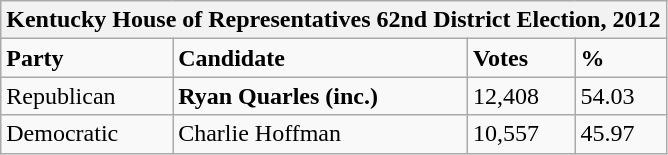<table class="wikitable">
<tr>
<th colspan="4">Kentucky House of Representatives 62nd District Election, 2012</th>
</tr>
<tr>
<td><strong>Party</strong></td>
<td><strong>Candidate</strong></td>
<td><strong>Votes</strong></td>
<td><strong>%</strong></td>
</tr>
<tr>
<td>Republican</td>
<td><strong>Ryan Quarles (inc.)</strong></td>
<td>12,408</td>
<td>54.03</td>
</tr>
<tr>
<td>Democratic</td>
<td>Charlie Hoffman</td>
<td>10,557</td>
<td>45.97</td>
</tr>
</table>
